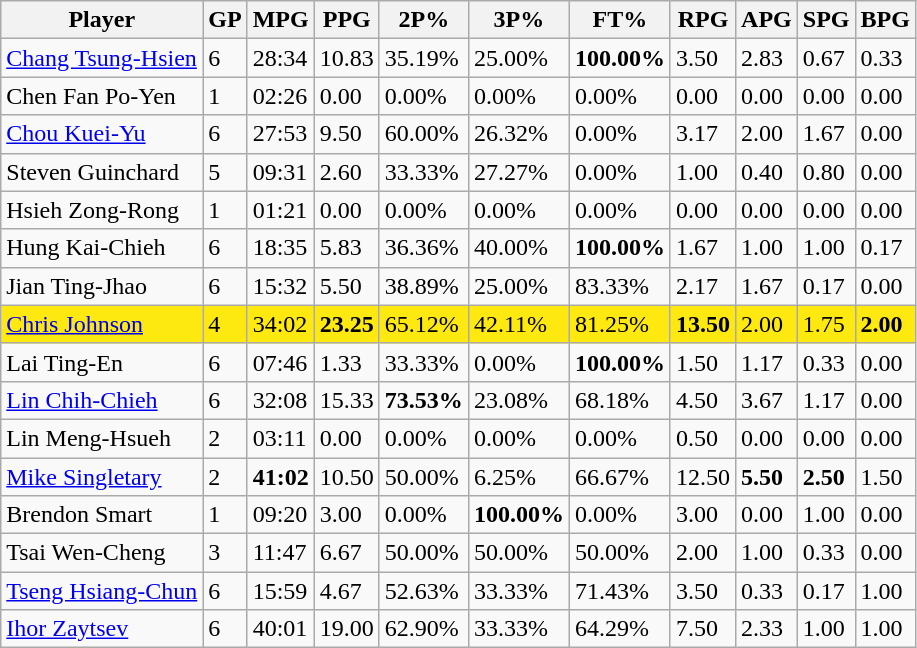<table class="wikitable">
<tr>
<th>Player</th>
<th>GP</th>
<th>MPG</th>
<th>PPG</th>
<th>2P%</th>
<th>3P%</th>
<th>FT%</th>
<th>RPG</th>
<th>APG</th>
<th>SPG</th>
<th>BPG</th>
</tr>
<tr>
<td><a href='#'>Chang Tsung-Hsien</a></td>
<td>6</td>
<td>28:34</td>
<td>10.83</td>
<td>35.19%</td>
<td>25.00%</td>
<td><strong>100.00%</strong></td>
<td>3.50</td>
<td>2.83</td>
<td>0.67</td>
<td>0.33</td>
</tr>
<tr>
<td>Chen Fan Po-Yen</td>
<td>1</td>
<td>02:26</td>
<td>0.00</td>
<td>0.00%</td>
<td>0.00%</td>
<td>0.00%</td>
<td>0.00</td>
<td>0.00</td>
<td>0.00</td>
<td>0.00</td>
</tr>
<tr>
<td><a href='#'>Chou Kuei-Yu</a></td>
<td>6</td>
<td>27:53</td>
<td>9.50</td>
<td>60.00%</td>
<td>26.32%</td>
<td>0.00%</td>
<td>3.17</td>
<td>2.00</td>
<td>1.67</td>
<td>0.00</td>
</tr>
<tr>
<td>Steven Guinchard</td>
<td>5</td>
<td>09:31</td>
<td>2.60</td>
<td>33.33%</td>
<td>27.27%</td>
<td>0.00%</td>
<td>1.00</td>
<td>0.40</td>
<td>0.80</td>
<td>0.00</td>
</tr>
<tr>
<td>Hsieh Zong-Rong</td>
<td>1</td>
<td>01:21</td>
<td>0.00</td>
<td>0.00%</td>
<td>0.00%</td>
<td>0.00%</td>
<td>0.00</td>
<td>0.00</td>
<td>0.00</td>
<td>0.00</td>
</tr>
<tr>
<td>Hung Kai-Chieh</td>
<td>6</td>
<td>18:35</td>
<td>5.83</td>
<td>36.36%</td>
<td>40.00%</td>
<td><strong>100.00%</strong></td>
<td>1.67</td>
<td>1.00</td>
<td>1.00</td>
<td>0.17</td>
</tr>
<tr>
<td>Jian Ting-Jhao</td>
<td>6</td>
<td>15:32</td>
<td>5.50</td>
<td>38.89%</td>
<td>25.00%</td>
<td>83.33%</td>
<td>2.17</td>
<td>1.67</td>
<td>0.17</td>
<td>0.00</td>
</tr>
<tr style="background:#FDE910;">
<td><a href='#'>Chris Johnson</a></td>
<td>4</td>
<td>34:02</td>
<td><strong>23.25</strong></td>
<td>65.12%</td>
<td>42.11%</td>
<td>81.25%</td>
<td><strong>13.50</strong></td>
<td>2.00</td>
<td>1.75</td>
<td><strong>2.00</strong></td>
</tr>
<tr>
<td>Lai Ting-En</td>
<td>6</td>
<td>07:46</td>
<td>1.33</td>
<td>33.33%</td>
<td>0.00%</td>
<td><strong>100.00%</strong></td>
<td>1.50</td>
<td>1.17</td>
<td>0.33</td>
<td>0.00</td>
</tr>
<tr>
<td><a href='#'>Lin Chih-Chieh</a></td>
<td>6</td>
<td>32:08</td>
<td>15.33</td>
<td><strong>73.53%</strong></td>
<td>23.08%</td>
<td>68.18%</td>
<td>4.50</td>
<td>3.67</td>
<td>1.17</td>
<td>0.00</td>
</tr>
<tr>
<td>Lin Meng-Hsueh</td>
<td>2</td>
<td>03:11</td>
<td>0.00</td>
<td>0.00%</td>
<td>0.00%</td>
<td>0.00%</td>
<td>0.50</td>
<td>0.00</td>
<td>0.00</td>
<td>0.00</td>
</tr>
<tr>
<td><a href='#'>Mike Singletary</a></td>
<td>2</td>
<td><strong>41:02</strong></td>
<td>10.50</td>
<td>50.00%</td>
<td>6.25%</td>
<td>66.67%</td>
<td>12.50</td>
<td><strong>5.50</strong></td>
<td><strong>2.50</strong></td>
<td>1.50</td>
</tr>
<tr>
<td>Brendon Smart</td>
<td>1</td>
<td>09:20</td>
<td>3.00</td>
<td>0.00%</td>
<td><strong>100.00%</strong></td>
<td>0.00%</td>
<td>3.00</td>
<td>0.00</td>
<td>1.00</td>
<td>0.00</td>
</tr>
<tr>
<td>Tsai Wen-Cheng</td>
<td>3</td>
<td>11:47</td>
<td>6.67</td>
<td>50.00%</td>
<td>50.00%</td>
<td>50.00%</td>
<td>2.00</td>
<td>1.00</td>
<td>0.33</td>
<td>0.00</td>
</tr>
<tr>
<td><a href='#'>Tseng Hsiang-Chun</a></td>
<td>6</td>
<td>15:59</td>
<td>4.67</td>
<td>52.63%</td>
<td>33.33%</td>
<td>71.43%</td>
<td>3.50</td>
<td>0.33</td>
<td>0.17</td>
<td>1.00</td>
</tr>
<tr>
<td><a href='#'>Ihor Zaytsev</a></td>
<td>6</td>
<td>40:01</td>
<td>19.00</td>
<td>62.90%</td>
<td>33.33%</td>
<td>64.29%</td>
<td>7.50</td>
<td>2.33</td>
<td>1.00</td>
<td>1.00</td>
</tr>
</table>
